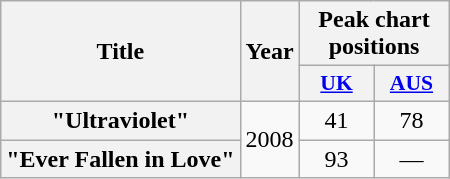<table class="wikitable plainrowheaders" style="text-align:center;">
<tr>
<th scope="col" rowspan="2">Title</th>
<th scope="col" rowspan="2">Year</th>
<th scope="col" colspan="2">Peak chart positions</th>
</tr>
<tr>
<th scope="col" style="width:3em;font-size:90%;"><a href='#'>UK</a><br></th>
<th scope="col" style="width:3em;font-size:90%;"><a href='#'>AUS</a><br></th>
</tr>
<tr>
<th scope="row">"Ultraviolet"</th>
<td rowspan="2">2008</td>
<td>41</td>
<td>78</td>
</tr>
<tr>
<th scope="row">"Ever Fallen in Love"</th>
<td>93</td>
<td>—</td>
</tr>
</table>
